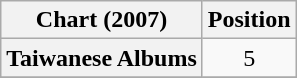<table class="wikitable plainrowheaders">
<tr>
<th>Chart (2007)</th>
<th>Position</th>
</tr>
<tr>
<th scope="row">Taiwanese Albums</th>
<td style="text-align:center;">5</td>
</tr>
<tr>
</tr>
</table>
